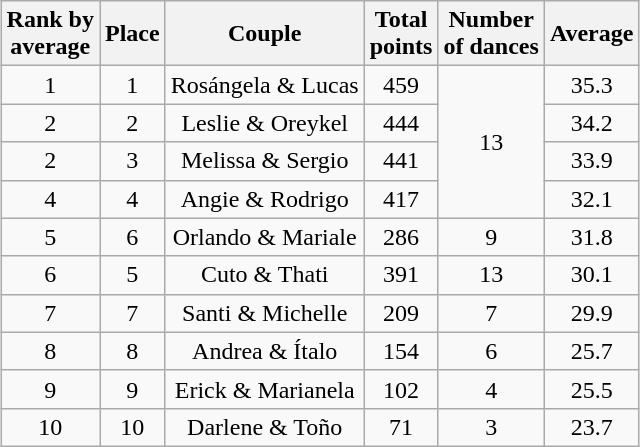<table class="wikitable sortable" style="margin:auto; text-align:center;">
<tr>
<th>Rank by<br>average</th>
<th>Place</th>
<th>Couple</th>
<th>Total<br>points</th>
<th>Number<br>of dances</th>
<th>Average</th>
</tr>
<tr>
<td>1</td>
<td>1</td>
<td>Rosángela & Lucas</td>
<td>459</td>
<td rowspan=4>13</td>
<td>35.3</td>
</tr>
<tr>
<td>2</td>
<td>2</td>
<td>Leslie & Oreykel</td>
<td>444</td>
<td>34.2</td>
</tr>
<tr>
<td>2</td>
<td>3</td>
<td>Melissa & Sergio</td>
<td>441</td>
<td>33.9</td>
</tr>
<tr>
<td>4</td>
<td>4</td>
<td>Angie & Rodrigo</td>
<td>417</td>
<td>32.1</td>
</tr>
<tr>
<td>5</td>
<td>6</td>
<td>Orlando & Mariale</td>
<td>286</td>
<td>9</td>
<td>31.8</td>
</tr>
<tr>
<td>6</td>
<td>5</td>
<td>Cuto & Thati</td>
<td>391</td>
<td>13</td>
<td>30.1</td>
</tr>
<tr>
<td>7</td>
<td>7</td>
<td>Santi & Michelle</td>
<td>209</td>
<td>7</td>
<td>29.9</td>
</tr>
<tr>
<td>8</td>
<td>8</td>
<td>Andrea & Ítalo</td>
<td>154</td>
<td>6</td>
<td>25.7</td>
</tr>
<tr>
<td>9</td>
<td>9</td>
<td>Erick & Marianela</td>
<td>102</td>
<td>4</td>
<td>25.5</td>
</tr>
<tr>
<td>10</td>
<td>10</td>
<td>Darlene & Toño</td>
<td>71</td>
<td>3</td>
<td>23.7</td>
</tr>
</table>
